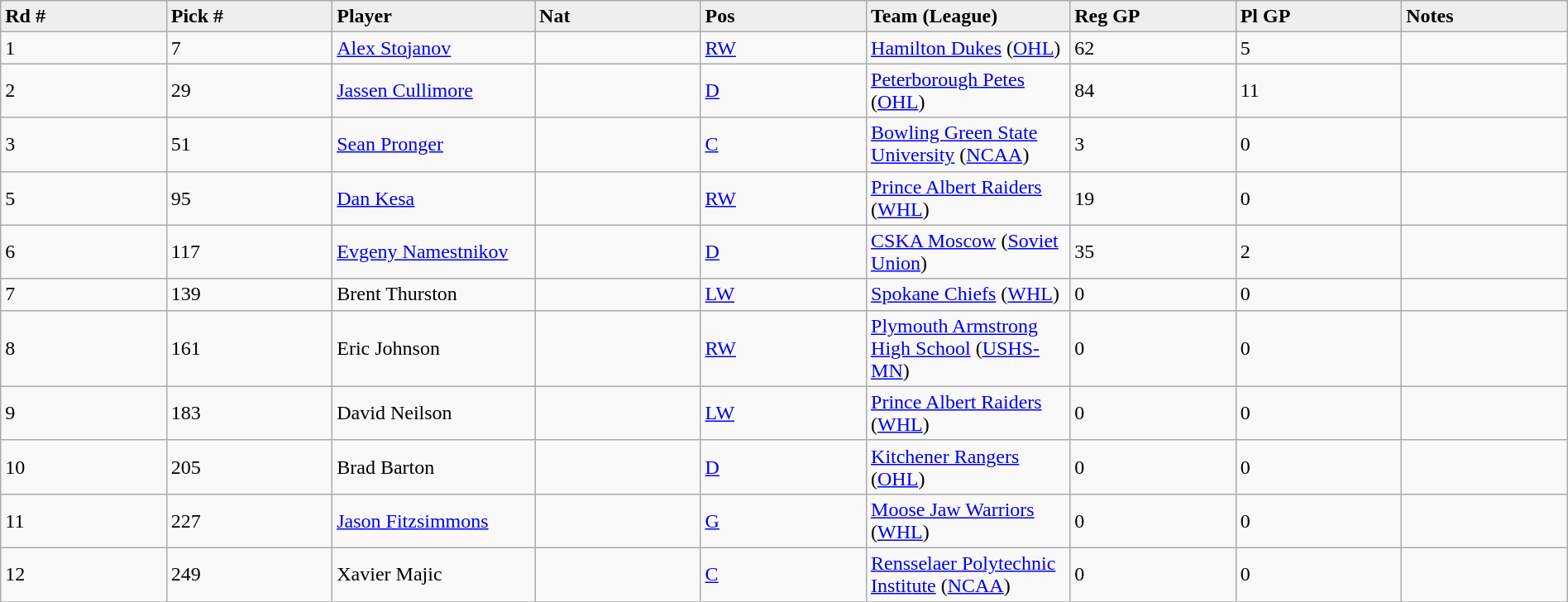<table class="wikitable" style="width: 100%">
<tr>
<td width="5%"; bgcolor="#eeeeee"><strong>Rd #</strong></td>
<td width="5%"; bgcolor="#eeeeee"><strong>Pick #</strong></td>
<td width="5%"; bgcolor="#eeeeee"><strong>Player</strong></td>
<td width="5%"; bgcolor="#eeeeee"><strong>Nat</strong></td>
<td width="5%"; bgcolor="#eeeeee"><strong>Pos</strong></td>
<td width="5%"; bgcolor="#eeeeee"><strong>Team (League)</strong></td>
<td width="5%"; bgcolor="#eeeeee"><strong>Reg GP</strong></td>
<td width="5%"; bgcolor="#eeeeee"><strong>Pl GP</strong></td>
<td width="5%"; bgcolor="#eeeeee"><strong>Notes</strong></td>
</tr>
<tr>
<td>1</td>
<td>7</td>
<td><a href='#'>Alex Stojanov</a></td>
<td></td>
<td><a href='#'>RW</a></td>
<td><a href='#'>Hamilton Dukes</a> (<a href='#'>OHL</a>)</td>
<td>62</td>
<td>5</td>
<td></td>
</tr>
<tr>
<td>2</td>
<td>29</td>
<td><a href='#'>Jassen Cullimore</a></td>
<td></td>
<td><a href='#'>D</a></td>
<td><a href='#'>Peterborough Petes</a> (<a href='#'>OHL</a>)</td>
<td>84</td>
<td>11</td>
<td></td>
</tr>
<tr>
<td>3</td>
<td>51</td>
<td><a href='#'>Sean Pronger</a></td>
<td></td>
<td><a href='#'>C</a></td>
<td><a href='#'>Bowling Green State University</a> (<a href='#'>NCAA</a>)</td>
<td>3</td>
<td>0</td>
<td></td>
</tr>
<tr>
<td>5</td>
<td>95</td>
<td><a href='#'>Dan Kesa</a></td>
<td></td>
<td><a href='#'>RW</a></td>
<td><a href='#'>Prince Albert Raiders</a> (<a href='#'>WHL</a>)</td>
<td>19</td>
<td>0</td>
<td></td>
</tr>
<tr>
<td>6</td>
<td>117</td>
<td><a href='#'>Evgeny Namestnikov</a></td>
<td></td>
<td><a href='#'>D</a></td>
<td><a href='#'>CSKA Moscow</a> (<a href='#'>Soviet Union</a>)</td>
<td>35</td>
<td>2</td>
<td></td>
</tr>
<tr>
<td>7</td>
<td>139</td>
<td>Brent Thurston</td>
<td></td>
<td><a href='#'>LW</a></td>
<td><a href='#'>Spokane Chiefs</a> (<a href='#'>WHL</a>)</td>
<td>0</td>
<td>0</td>
<td></td>
</tr>
<tr>
<td>8</td>
<td>161</td>
<td>Eric Johnson</td>
<td></td>
<td><a href='#'>RW</a></td>
<td><a href='#'>Plymouth Armstrong High School</a> (<a href='#'>USHS-MN</a>)</td>
<td>0</td>
<td>0</td>
<td></td>
</tr>
<tr>
<td>9</td>
<td>183</td>
<td>David Neilson</td>
<td></td>
<td><a href='#'>LW</a></td>
<td><a href='#'>Prince Albert Raiders</a> (<a href='#'>WHL</a>)</td>
<td>0</td>
<td>0</td>
<td></td>
</tr>
<tr>
<td>10</td>
<td>205</td>
<td>Brad Barton</td>
<td></td>
<td><a href='#'>D</a></td>
<td><a href='#'>Kitchener Rangers</a> (<a href='#'>OHL</a>)</td>
<td>0</td>
<td>0</td>
<td></td>
</tr>
<tr>
<td>11</td>
<td>227</td>
<td><a href='#'>Jason Fitzsimmons</a></td>
<td></td>
<td><a href='#'>G</a></td>
<td><a href='#'>Moose Jaw Warriors</a> (<a href='#'>WHL</a>)</td>
<td>0</td>
<td>0</td>
<td></td>
</tr>
<tr>
<td>12</td>
<td>249</td>
<td>Xavier Majic</td>
<td></td>
<td><a href='#'>C</a></td>
<td><a href='#'>Rensselaer Polytechnic Institute</a> (<a href='#'>NCAA</a>)</td>
<td>0</td>
<td>0</td>
<td></td>
</tr>
<tr>
</tr>
</table>
